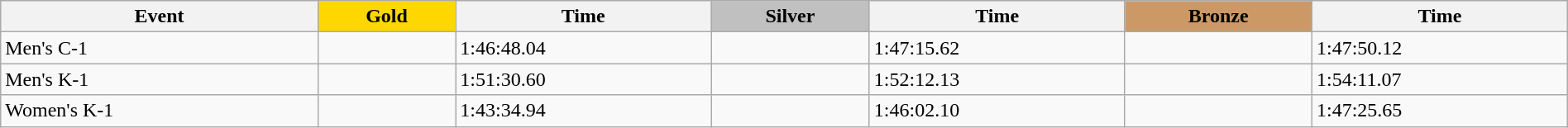<table class="wikitable" width=100%>
<tr>
<th>Event</th>
<td align=center bgcolor="gold"><strong>Gold</strong></td>
<th>Time</th>
<td align=center bgcolor="silver"><strong>Silver</strong></td>
<th>Time</th>
<td align=center bgcolor="CC9966"><strong>Bronze</strong></td>
<th>Time</th>
</tr>
<tr>
<td>Men's C-1</td>
<td></td>
<td>1:46:48.04</td>
<td></td>
<td>1:47:15.62</td>
<td></td>
<td>1:47:50.12</td>
</tr>
<tr>
<td>Men's K-1</td>
<td></td>
<td>1:51:30.60</td>
<td></td>
<td>1:52:12.13</td>
<td></td>
<td>1:54:11.07</td>
</tr>
<tr>
<td>Women's K-1</td>
<td></td>
<td>1:43:34.94</td>
<td></td>
<td>1:46:02.10</td>
<td></td>
<td>1:47:25.65</td>
</tr>
</table>
